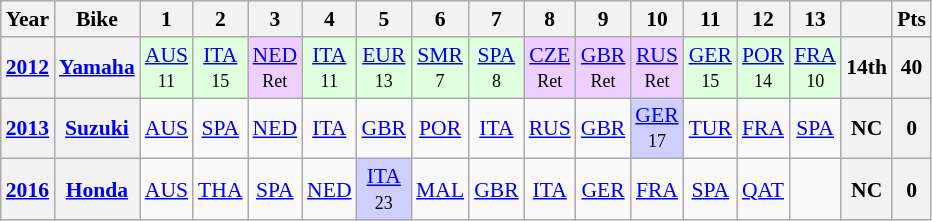<table class="wikitable" style="text-align:center; font-size:90%">
<tr>
<th>Year</th>
<th>Bike</th>
<th>1</th>
<th>2</th>
<th>3</th>
<th>4</th>
<th>5</th>
<th>6</th>
<th>7</th>
<th>8</th>
<th>9</th>
<th>10</th>
<th>11</th>
<th>12</th>
<th>13</th>
<th></th>
<th>Pts</th>
</tr>
<tr>
<th><a href='#'>2012</a></th>
<th><a href='#'>Yamaha</a></th>
<td style="background:#dfffdf;"><a href='#'>AUS</a><br><small>11</small></td>
<td style="background:#dfffdf;"><a href='#'>ITA</a><br><small>15</small></td>
<td style="background:#EFCFFF;"><a href='#'>NED</a><br><small>Ret</small></td>
<td style="background:#dfffdf;"><a href='#'>ITA</a><br><small>11</small></td>
<td style="background:#dfffdf;"><a href='#'>EUR</a><br><small>13</small></td>
<td style="background:#dfffdf;"><a href='#'>SMR</a><br><small>7</small></td>
<td style="background:#dfffdf;"><a href='#'>SPA</a><br><small>8</small></td>
<td style="background:#EFCFFF;"><a href='#'>CZE</a><br><small>Ret</small></td>
<td style="background:#EFCFFF;"><a href='#'>GBR</a><br><small>Ret</small></td>
<td style="background:#EFCFFF;"><a href='#'>RUS</a><br><small>Ret</small></td>
<td style="background:#dfffdf;"><a href='#'>GER</a><br><small>15</small></td>
<td style="background:#dfffdf;"><a href='#'>POR</a><br><small>14</small></td>
<td style="background:#dfffdf;"><a href='#'>FRA</a><br><small>10</small></td>
<th>14th</th>
<th>40</th>
</tr>
<tr>
<th><a href='#'>2013</a></th>
<th><a href='#'>Suzuki</a></th>
<td><a href='#'>AUS</a></td>
<td><a href='#'>SPA</a></td>
<td><a href='#'>NED</a></td>
<td><a href='#'>ITA</a></td>
<td><a href='#'>GBR</a></td>
<td><a href='#'>POR</a></td>
<td><a href='#'>ITA</a></td>
<td><a href='#'>RUS</a></td>
<td><a href='#'>GBR</a></td>
<td style="background:#CFCFFF;"><a href='#'>GER</a><br><small>17</small></td>
<td><a href='#'>TUR</a></td>
<td><a href='#'>FRA</a></td>
<td><a href='#'>SPA</a></td>
<th>NC</th>
<th>0</th>
</tr>
<tr>
<th><a href='#'>2016</a></th>
<th><a href='#'>Honda</a></th>
<td><a href='#'>AUS</a></td>
<td><a href='#'>THA</a></td>
<td><a href='#'>SPA</a></td>
<td><a href='#'>NED</a></td>
<td style="background:#CFCFFF;"><a href='#'>ITA</a><br><small>23</small></td>
<td><a href='#'>MAL</a></td>
<td><a href='#'>GBR</a></td>
<td><a href='#'>ITA</a></td>
<td><a href='#'>GER</a></td>
<td><a href='#'>FRA</a></td>
<td><a href='#'>SPA</a></td>
<td><a href='#'>QAT</a></td>
<td></td>
<th>NC</th>
<th>0</th>
</tr>
</table>
